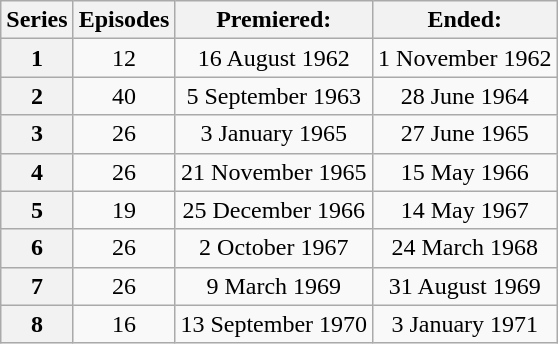<table class=wikitable style="text-align:center">
<tr>
<th>Series</th>
<th>Episodes</th>
<th>Premiered:</th>
<th>Ended:</th>
</tr>
<tr>
<th>1</th>
<td>12</td>
<td>16 August 1962</td>
<td>1 November 1962</td>
</tr>
<tr>
<th>2</th>
<td>40</td>
<td>5 September 1963</td>
<td>28 June 1964</td>
</tr>
<tr>
<th>3</th>
<td>26</td>
<td>3 January 1965</td>
<td>27 June 1965</td>
</tr>
<tr>
<th>4</th>
<td>26</td>
<td>21 November 1965</td>
<td>15 May 1966</td>
</tr>
<tr>
<th>5</th>
<td>19</td>
<td>25 December 1966</td>
<td>14 May 1967</td>
</tr>
<tr>
<th>6</th>
<td>26</td>
<td>2 October 1967</td>
<td>24 March 1968</td>
</tr>
<tr>
<th>7</th>
<td>26</td>
<td>9 March 1969</td>
<td>31 August 1969</td>
</tr>
<tr>
<th>8</th>
<td>16</td>
<td>13 September 1970</td>
<td>3 January 1971</td>
</tr>
</table>
